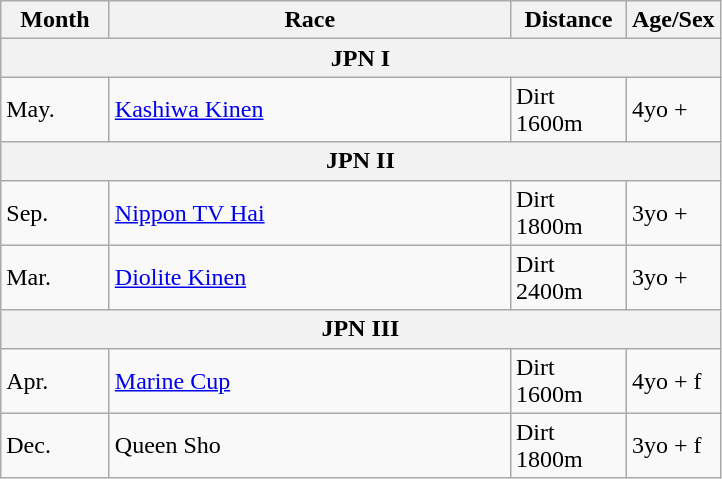<table class=wikitable>
<tr>
<th style="width:65px"><strong>Month</strong></th>
<th style="width:260px"><strong>Race</strong></th>
<th style="width:70px"><strong>Distance</strong></th>
<th><strong>Age/Sex</strong></th>
</tr>
<tr>
<th colspan="4">JPN I</th>
</tr>
<tr>
<td>May.</td>
<td><a href='#'>Kashiwa Kinen</a></td>
<td>Dirt 1600m</td>
<td>4yo +</td>
</tr>
<tr>
<th colspan="4">JPN II</th>
</tr>
<tr>
<td>Sep.</td>
<td><a href='#'>Nippon TV Hai</a></td>
<td>Dirt 1800m</td>
<td>3yo +</td>
</tr>
<tr>
<td>Mar.</td>
<td><a href='#'>Diolite Kinen</a></td>
<td>Dirt 2400m</td>
<td>3yo +</td>
</tr>
<tr>
<th colspan="4">JPN III</th>
</tr>
<tr>
<td>Apr.</td>
<td><a href='#'>Marine Cup</a></td>
<td>Dirt 1600m</td>
<td>4yo + f</td>
</tr>
<tr>
<td>Dec.</td>
<td>Queen Sho</td>
<td>Dirt 1800m</td>
<td>3yo + f</td>
</tr>
</table>
